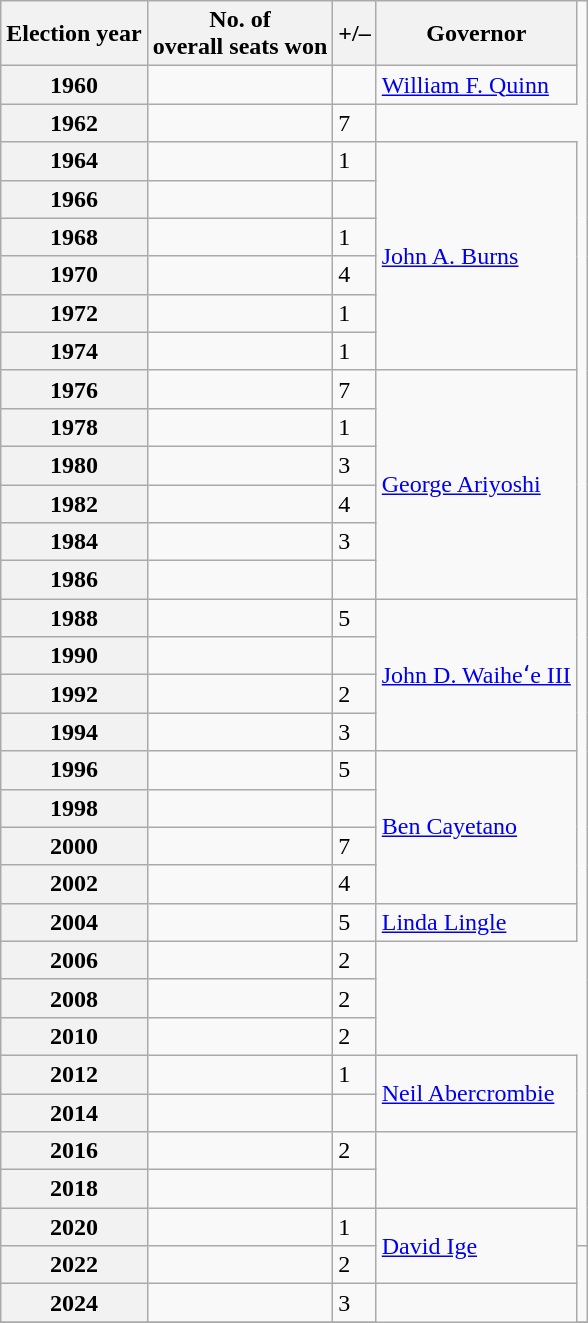<table class=wikitable>
<tr>
<th>Election year</th>
<th>No. of<br>overall seats won</th>
<th>+/–</th>
<th>Governor</th>
</tr>
<tr>
<th>1960</th>
<td></td>
<td></td>
<td><a href='#'>William F. Quinn</a></td>
</tr>
<tr>
<th>1962</th>
<td></td>
<td> 7</td>
</tr>
<tr>
<th>1964</th>
<td></td>
<td> 1</td>
<td rowspan="6"><a href='#'>John A. Burns</a></td>
</tr>
<tr>
<th>1966</th>
<td></td>
<td></td>
</tr>
<tr>
<th>1968</th>
<td></td>
<td> 1</td>
</tr>
<tr>
<th>1970</th>
<td></td>
<td> 4</td>
</tr>
<tr>
<th>1972</th>
<td></td>
<td> 1</td>
</tr>
<tr>
<th>1974</th>
<td></td>
<td> 1</td>
</tr>
<tr>
<th>1976</th>
<td></td>
<td> 7</td>
<td rowspan="6"><a href='#'>George Ariyoshi</a></td>
</tr>
<tr>
<th>1978</th>
<td></td>
<td> 1</td>
</tr>
<tr>
<th>1980</th>
<td></td>
<td> 3</td>
</tr>
<tr>
<th>1982</th>
<td></td>
<td> 4</td>
</tr>
<tr>
<th>1984</th>
<td></td>
<td> 3</td>
</tr>
<tr>
<th>1986</th>
<td></td>
<td></td>
</tr>
<tr>
<th>1988</th>
<td></td>
<td> 5</td>
<td rowspan="4"><a href='#'>John D. Waiheʻe III</a></td>
</tr>
<tr>
<th>1990</th>
<td></td>
<td></td>
</tr>
<tr>
<th>1992</th>
<td></td>
<td> 2</td>
</tr>
<tr>
<th>1994</th>
<td></td>
<td> 3</td>
</tr>
<tr>
<th>1996</th>
<td></td>
<td> 5</td>
<td rowspan="4"><a href='#'>Ben Cayetano</a></td>
</tr>
<tr>
<th>1998</th>
<td></td>
<td></td>
</tr>
<tr>
<th>2000</th>
<td></td>
<td> 7</td>
</tr>
<tr>
<th>2002</th>
<td></td>
<td> 4</td>
</tr>
<tr>
<th>2004</th>
<td></td>
<td> 5</td>
<td><a href='#'>Linda Lingle</a></td>
</tr>
<tr>
<th>2006</th>
<td></td>
<td> 2</td>
</tr>
<tr>
<th>2008</th>
<td></td>
<td> 2</td>
</tr>
<tr>
<th>2010</th>
<td></td>
<td> 2</td>
</tr>
<tr>
<th>2012</th>
<td></td>
<td> 1</td>
<td rowspan="2"><a href='#'>Neil Abercrombie</a></td>
</tr>
<tr>
<th>2014</th>
<td></td>
<td></td>
</tr>
<tr>
<th>2016</th>
<td></td>
<td> 2</td>
<td rowspan="2"></td>
</tr>
<tr>
<th>2018</th>
<td></td>
<td></td>
</tr>
<tr>
<th>2020</th>
<td></td>
<td> 1</td>
<td rowspan="2"><a href='#'>David Ige</a></td>
</tr>
<tr>
<th>2022</th>
<td></td>
<td> 2</td>
<td rowspan="2"></td>
</tr>
<tr>
<th>2024</th>
<td></td>
<td> 3</td>
<td rowspan="2"></td>
</tr>
<tr>
</tr>
</table>
